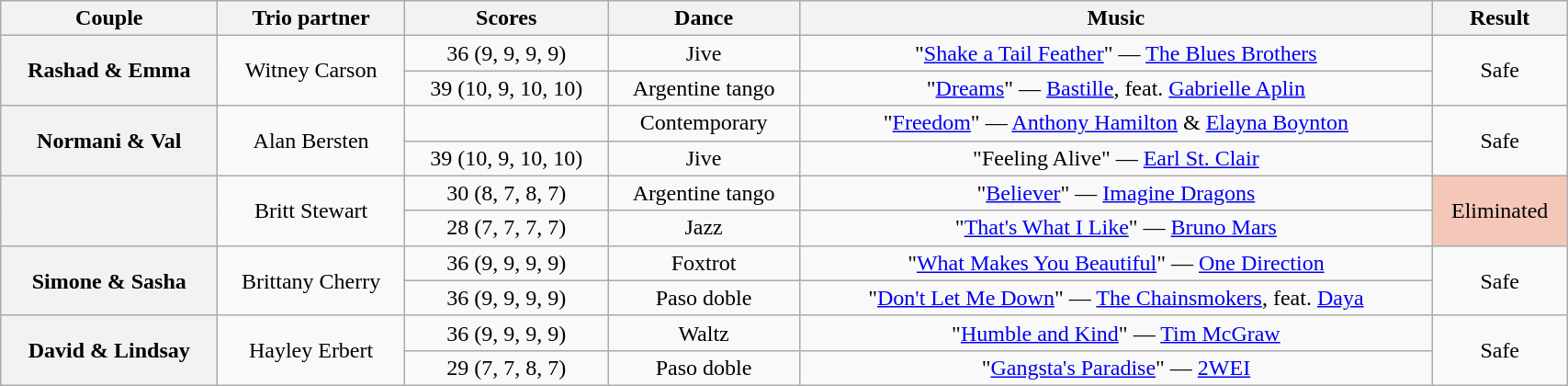<table class="wikitable sortable" style="text-align:center; width:90%">
<tr>
<th scope="col">Couple</th>
<th scope="col" class="unsortable">Trio partner</th>
<th scope="col">Scores</th>
<th scope="col" class="unsortable">Dance</th>
<th scope="col" class="unsortable">Music</th>
<th scope="col" class="unsortable">Result</th>
</tr>
<tr>
<th scope="row" rowspan=2>Rashad & Emma</th>
<td rowspan="2">Witney Carson</td>
<td>36 (9, 9, 9, 9)</td>
<td>Jive</td>
<td>"<a href='#'>Shake a Tail Feather</a>" — <a href='#'>The Blues Brothers</a></td>
<td rowspan=2>Safe</td>
</tr>
<tr>
<td>39 (10, 9, 10, 10)</td>
<td>Argentine tango</td>
<td>"<a href='#'>Dreams</a>" — <a href='#'>Bastille</a>, feat. <a href='#'>Gabrielle Aplin</a></td>
</tr>
<tr>
<th scope="row" rowspan=2>Normani & Val</th>
<td rowspan="2">Alan Bersten</td>
<td></td>
<td>Contemporary</td>
<td>"<a href='#'>Freedom</a>" — <a href='#'>Anthony Hamilton</a> & <a href='#'>Elayna Boynton</a></td>
<td rowspan=2>Safe</td>
</tr>
<tr>
<td>39 (10, 9, 10, 10)</td>
<td>Jive</td>
<td>"Feeling Alive" — <a href='#'>Earl St. Clair</a></td>
</tr>
<tr>
<th scope="row" rowspan=2></th>
<td rowspan="2">Britt Stewart</td>
<td>30 (8, 7, 8, 7)</td>
<td>Argentine tango</td>
<td>"<a href='#'>Believer</a>" — <a href='#'>Imagine Dragons</a></td>
<td rowspan=2 bgcolor=f4c7b8>Eliminated</td>
</tr>
<tr>
<td>28 (7, 7, 7, 7)</td>
<td>Jazz</td>
<td>"<a href='#'>That's What I Like</a>" — <a href='#'>Bruno Mars</a></td>
</tr>
<tr>
<th scope="row" rowspan=2>Simone & Sasha</th>
<td rowspan="2">Brittany Cherry</td>
<td>36 (9, 9, 9, 9)</td>
<td>Foxtrot</td>
<td>"<a href='#'>What Makes You Beautiful</a>" — <a href='#'>One Direction</a></td>
<td rowspan=2>Safe</td>
</tr>
<tr>
<td>36 (9, 9, 9, 9)</td>
<td>Paso doble</td>
<td>"<a href='#'>Don't Let Me Down</a>" — <a href='#'>The Chainsmokers</a>, feat. <a href='#'>Daya</a></td>
</tr>
<tr>
<th scope="row" rowspan=2>David & Lindsay</th>
<td rowspan="2">Hayley Erbert</td>
<td>36 (9, 9, 9, 9)</td>
<td>Waltz</td>
<td>"<a href='#'>Humble and Kind</a>" — <a href='#'>Tim McGraw</a></td>
<td rowspan=2>Safe</td>
</tr>
<tr>
<td>29 (7, 7, 8, 7)</td>
<td>Paso doble</td>
<td>"<a href='#'>Gangsta's Paradise</a>" — <a href='#'>2WEI</a></td>
</tr>
</table>
